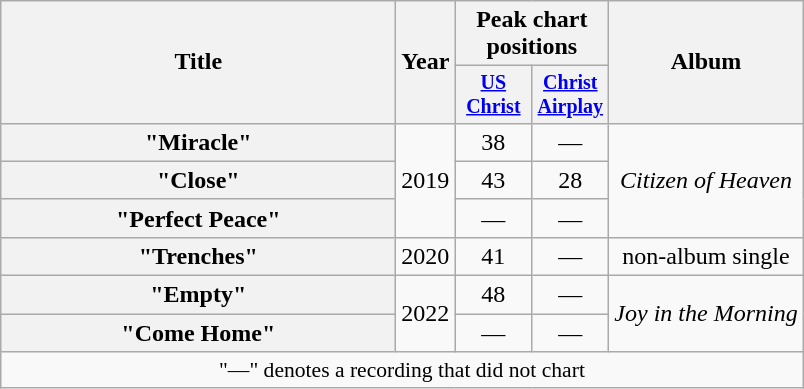<table class="wikitable plainrowheaders" style="text-align:center;">
<tr>
<th scope="col" rowspan="2" style="width:16em;">Title</th>
<th scope="col" rowspan="2">Year</th>
<th scope="col" colspan="2">Peak chart positions</th>
<th scope="col" rowspan="2">Album</th>
</tr>
<tr style="font-size:smaller;">
<th width="45"><a href='#'>US<br>Christ</a><br></th>
<th width="45"><a href='#'>Christ<br>Airplay</a><br></th>
</tr>
<tr>
<th scope="row">"Miracle"</th>
<td rowspan="3">2019</td>
<td>38</td>
<td>—</td>
<td rowspan="3"><em>Citizen of Heaven</em></td>
</tr>
<tr>
<th scope="row">"Close"<br></th>
<td>43</td>
<td>28</td>
</tr>
<tr>
<th scope="row">"Perfect Peace"</th>
<td>—</td>
<td>—</td>
</tr>
<tr>
<th scope="row">"Trenches"<br></th>
<td>2020</td>
<td>41</td>
<td>—</td>
<td>non-album single</td>
</tr>
<tr>
<th scope="row">"Empty"</th>
<td rowspan="2">2022</td>
<td>48</td>
<td>—</td>
<td rowspan="2"><em>Joy in the Morning</em></td>
</tr>
<tr>
<th scope="row">"Come Home"</th>
<td>—</td>
<td>—</td>
</tr>
<tr>
<td colspan="5" style="font-size:90%">"—" denotes a recording that did not chart</td>
</tr>
</table>
